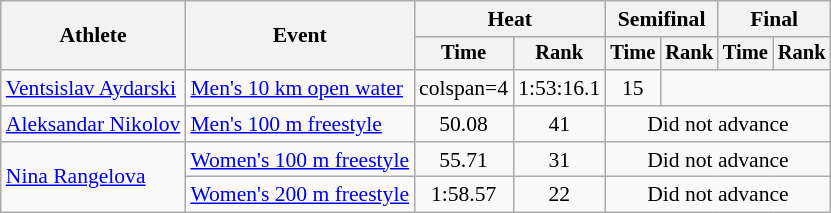<table class=wikitable style="font-size:90%">
<tr>
<th rowspan="2">Athlete</th>
<th rowspan="2">Event</th>
<th colspan="2">Heat</th>
<th colspan="2">Semifinal</th>
<th colspan="2">Final</th>
</tr>
<tr style="font-size:95%">
<th>Time</th>
<th>Rank</th>
<th>Time</th>
<th>Rank</th>
<th>Time</th>
<th>Rank</th>
</tr>
<tr align=center>
<td align=left><a href='#'>Ventsislav Aydarski</a></td>
<td align=left><a href='#'>Men's 10 km open water</a></td>
<td>colspan=4 </td>
<td>1:53:16.1</td>
<td>15</td>
</tr>
<tr align=center>
<td align=left><a href='#'>Aleksandar Nikolov</a></td>
<td align=left><a href='#'>Men's 100 m freestyle</a></td>
<td>50.08</td>
<td>41</td>
<td colspan=4>Did not advance</td>
</tr>
<tr align=center>
<td align=left rowspan=2><a href='#'>Nina Rangelova</a></td>
<td align=left><a href='#'>Women's 100 m freestyle</a></td>
<td>55.71</td>
<td>31</td>
<td colspan=4>Did not advance</td>
</tr>
<tr align=center>
<td align=left><a href='#'>Women's 200 m freestyle</a></td>
<td>1:58.57</td>
<td>22</td>
<td colspan=4>Did not advance</td>
</tr>
</table>
